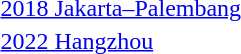<table>
<tr>
<td><a href='#'>2018 Jakarta–Palembang</a></td>
<td></td>
<td></td>
<td></td>
</tr>
<tr>
<td><a href='#'>2022 Hangzhou</a></td>
<td></td>
<td></td>
<td></td>
</tr>
</table>
